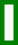<table class="wikitable" style="border: 3px solid green">
<tr>
<td><br></td>
</tr>
</table>
